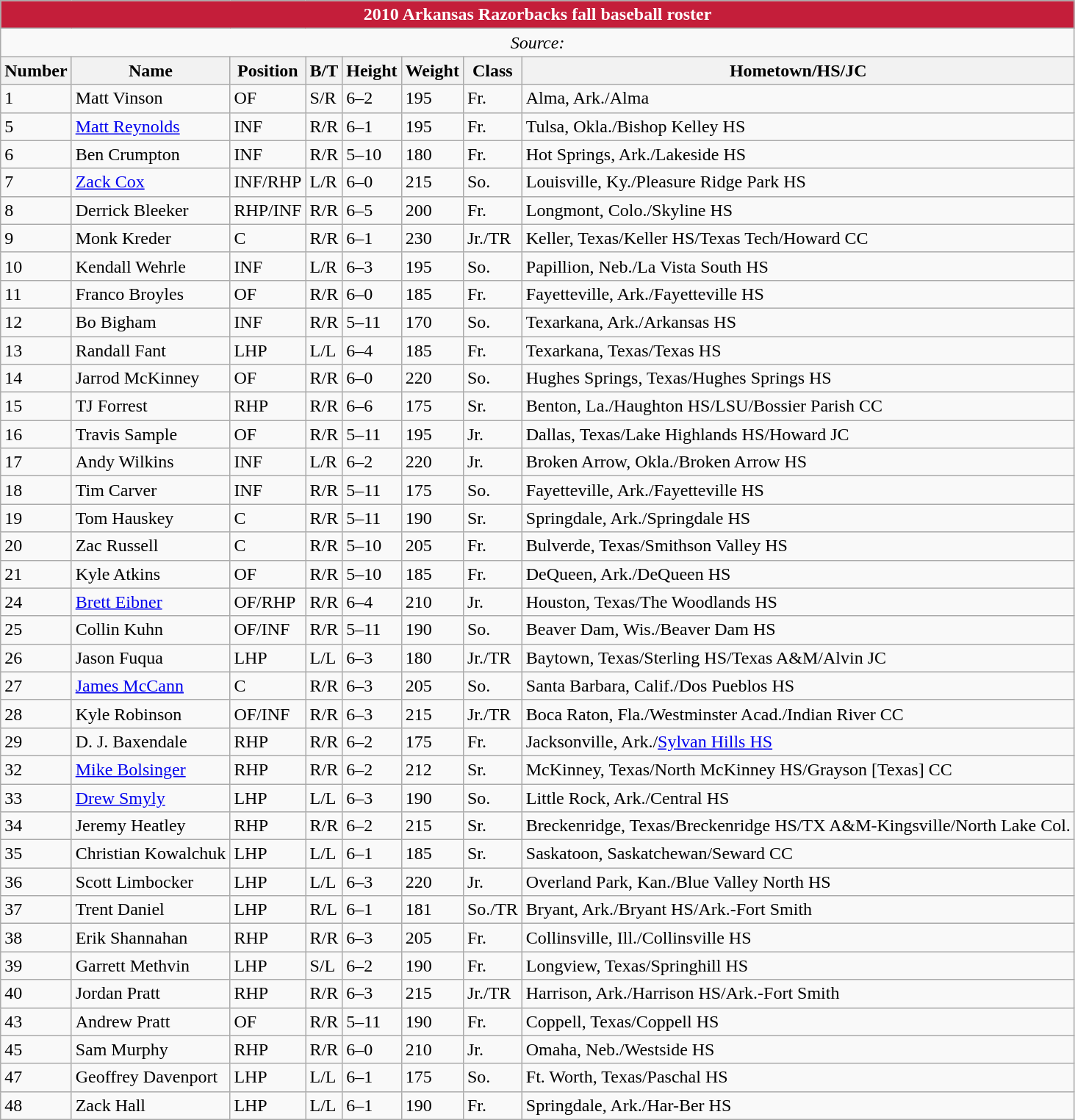<table class="wikitable">
<tr>
<th colspan="9" style="background:#c41e3a; color:#fff;">2010 Arkansas Razorbacks fall baseball roster</th>
</tr>
<tr>
<td colspan="9" style="text-align:center;"><em>Source: </em></td>
</tr>
<tr>
<th>Number</th>
<th>Name</th>
<th>Position</th>
<th>B/T</th>
<th>Height</th>
<th>Weight</th>
<th>Class</th>
<th>Hometown/HS/JC</th>
</tr>
<tr>
<td>1</td>
<td>Matt Vinson</td>
<td>OF</td>
<td>S/R</td>
<td>6–2</td>
<td>195</td>
<td>Fr.</td>
<td>Alma, Ark./Alma</td>
</tr>
<tr>
<td>5</td>
<td><a href='#'>Matt Reynolds</a></td>
<td>INF</td>
<td>R/R</td>
<td>6–1</td>
<td>195</td>
<td>Fr.</td>
<td>Tulsa, Okla./Bishop Kelley HS</td>
</tr>
<tr>
<td>6</td>
<td>Ben Crumpton</td>
<td>INF</td>
<td>R/R</td>
<td>5–10</td>
<td>180</td>
<td>Fr.</td>
<td>Hot Springs, Ark./Lakeside HS</td>
</tr>
<tr>
<td>7</td>
<td><a href='#'>Zack Cox</a></td>
<td>INF/RHP</td>
<td>L/R</td>
<td>6–0</td>
<td>215</td>
<td>So.</td>
<td>Louisville, Ky./Pleasure Ridge Park HS</td>
</tr>
<tr>
<td>8</td>
<td>Derrick Bleeker</td>
<td>RHP/INF</td>
<td>R/R</td>
<td>6–5</td>
<td>200</td>
<td>Fr.</td>
<td>Longmont, Colo./Skyline HS</td>
</tr>
<tr>
<td>9</td>
<td>Monk Kreder</td>
<td>C</td>
<td>R/R</td>
<td>6–1</td>
<td>230</td>
<td>Jr./TR</td>
<td>Keller, Texas/Keller HS/Texas Tech/Howard CC</td>
</tr>
<tr>
<td>10</td>
<td>Kendall Wehrle</td>
<td>INF</td>
<td>L/R</td>
<td>6–3</td>
<td>195</td>
<td>So.</td>
<td>Papillion, Neb./La Vista South HS</td>
</tr>
<tr>
<td>11</td>
<td>Franco Broyles</td>
<td>OF</td>
<td>R/R</td>
<td>6–0</td>
<td>185</td>
<td>Fr.</td>
<td>Fayetteville, Ark./Fayetteville HS</td>
</tr>
<tr>
<td>12</td>
<td>Bo Bigham</td>
<td>INF</td>
<td>R/R</td>
<td>5–11</td>
<td>170</td>
<td>So.</td>
<td>Texarkana, Ark./Arkansas HS</td>
</tr>
<tr>
<td>13</td>
<td>Randall Fant</td>
<td>LHP</td>
<td>L/L</td>
<td>6–4</td>
<td>185</td>
<td>Fr.</td>
<td>Texarkana, Texas/Texas HS</td>
</tr>
<tr>
<td>14</td>
<td>Jarrod McKinney</td>
<td>OF</td>
<td>R/R</td>
<td>6–0</td>
<td>220</td>
<td>So.</td>
<td>Hughes Springs, Texas/Hughes Springs HS</td>
</tr>
<tr>
<td>15</td>
<td>TJ Forrest</td>
<td>RHP</td>
<td>R/R</td>
<td>6–6</td>
<td>175</td>
<td>Sr.</td>
<td>Benton, La./Haughton HS/LSU/Bossier Parish CC</td>
</tr>
<tr>
<td>16</td>
<td>Travis Sample</td>
<td>OF</td>
<td>R/R</td>
<td>5–11</td>
<td>195</td>
<td>Jr. </td>
<td>Dallas, Texas/Lake Highlands HS/Howard JC</td>
</tr>
<tr>
<td>17</td>
<td>Andy Wilkins</td>
<td>INF</td>
<td>L/R</td>
<td>6–2</td>
<td>220</td>
<td>Jr.</td>
<td>Broken Arrow, Okla./Broken Arrow HS</td>
</tr>
<tr>
<td>18</td>
<td>Tim Carver</td>
<td>INF</td>
<td>R/R</td>
<td>5–11</td>
<td>175</td>
<td>So. </td>
<td>Fayetteville, Ark./Fayetteville HS</td>
</tr>
<tr>
<td>19</td>
<td>Tom Hauskey</td>
<td>C</td>
<td>R/R</td>
<td>5–11</td>
<td>190</td>
<td>Sr.</td>
<td>Springdale, Ark./Springdale HS</td>
</tr>
<tr>
<td>20</td>
<td>Zac Russell</td>
<td>C</td>
<td>R/R</td>
<td>5–10</td>
<td>205</td>
<td>Fr. </td>
<td>Bulverde, Texas/Smithson Valley HS</td>
</tr>
<tr>
<td>21</td>
<td>Kyle Atkins</td>
<td>OF</td>
<td>R/R</td>
<td>5–10</td>
<td>185</td>
<td>Fr. </td>
<td>DeQueen, Ark./DeQueen HS</td>
</tr>
<tr>
<td>24</td>
<td><a href='#'>Brett Eibner</a></td>
<td>OF/RHP</td>
<td>R/R</td>
<td>6–4</td>
<td>210</td>
<td>Jr.</td>
<td>Houston, Texas/The Woodlands HS</td>
</tr>
<tr>
<td>25</td>
<td>Collin Kuhn</td>
<td>OF/INF</td>
<td>R/R</td>
<td>5–11</td>
<td>190</td>
<td>So. </td>
<td>Beaver Dam, Wis./Beaver Dam HS</td>
</tr>
<tr>
<td>26</td>
<td>Jason Fuqua</td>
<td>LHP</td>
<td>L/L</td>
<td>6–3</td>
<td>180</td>
<td>Jr./TR</td>
<td>Baytown, Texas/Sterling HS/Texas A&M/Alvin JC</td>
</tr>
<tr>
<td>27</td>
<td><a href='#'>James McCann</a></td>
<td>C</td>
<td>R/R</td>
<td>6–3</td>
<td>205</td>
<td>So.</td>
<td>Santa Barbara, Calif./Dos Pueblos HS</td>
</tr>
<tr>
<td>28</td>
<td>Kyle Robinson</td>
<td>OF/INF</td>
<td>R/R</td>
<td>6–3</td>
<td>215</td>
<td>Jr./TR</td>
<td>Boca Raton, Fla./Westminster Acad./Indian River CC</td>
</tr>
<tr>
<td>29</td>
<td>D. J. Baxendale</td>
<td>RHP</td>
<td>R/R</td>
<td>6–2</td>
<td>175</td>
<td>Fr.</td>
<td>Jacksonville, Ark./<a href='#'>Sylvan Hills HS</a></td>
</tr>
<tr>
<td>32</td>
<td><a href='#'>Mike Bolsinger</a></td>
<td>RHP</td>
<td>R/R</td>
<td>6–2</td>
<td>212</td>
<td>Sr.</td>
<td>McKinney, Texas/North McKinney HS/Grayson [Texas] CC</td>
</tr>
<tr>
<td>33</td>
<td><a href='#'>Drew Smyly</a></td>
<td>LHP</td>
<td>L/L</td>
<td>6–3</td>
<td>190</td>
<td>So. </td>
<td>Little Rock, Ark./Central HS</td>
</tr>
<tr>
<td>34</td>
<td>Jeremy Heatley</td>
<td>RHP</td>
<td>R/R</td>
<td>6–2</td>
<td>215</td>
<td>Sr.</td>
<td>Breckenridge, Texas/Breckenridge HS/TX A&M-Kingsville/North Lake Col.</td>
</tr>
<tr>
<td>35</td>
<td>Christian Kowalchuk</td>
<td>LHP</td>
<td>L/L</td>
<td>6–1</td>
<td>185</td>
<td>Sr.</td>
<td>Saskatoon, Saskatchewan/Seward CC</td>
</tr>
<tr>
<td>36</td>
<td>Scott Limbocker</td>
<td>LHP</td>
<td>L/L</td>
<td>6–3</td>
<td>220</td>
<td>Jr. </td>
<td>Overland Park, Kan./Blue Valley North HS</td>
</tr>
<tr>
<td>37</td>
<td>Trent Daniel</td>
<td>LHP</td>
<td>R/L</td>
<td>6–1</td>
<td>181</td>
<td>So./TR</td>
<td>Bryant, Ark./Bryant HS/Ark.-Fort Smith</td>
</tr>
<tr>
<td>38</td>
<td>Erik Shannahan</td>
<td>RHP</td>
<td>R/R</td>
<td>6–3</td>
<td>205</td>
<td>Fr.</td>
<td>Collinsville, Ill./Collinsville HS</td>
</tr>
<tr>
<td>39</td>
<td>Garrett Methvin</td>
<td>LHP</td>
<td>S/L</td>
<td>6–2</td>
<td>190</td>
<td>Fr.</td>
<td>Longview, Texas/Springhill HS</td>
</tr>
<tr>
<td>40</td>
<td>Jordan Pratt</td>
<td>RHP</td>
<td>R/R</td>
<td>6–3</td>
<td>215</td>
<td>Jr./TR</td>
<td>Harrison, Ark./Harrison HS/Ark.-Fort Smith</td>
</tr>
<tr>
<td>43</td>
<td>Andrew Pratt</td>
<td>OF</td>
<td>R/R</td>
<td>5–11</td>
<td>190</td>
<td>Fr. </td>
<td>Coppell, Texas/Coppell HS</td>
</tr>
<tr>
<td>45</td>
<td>Sam Murphy</td>
<td>RHP</td>
<td>R/R</td>
<td>6–0</td>
<td>210</td>
<td>Jr. </td>
<td>Omaha, Neb./Westside HS</td>
</tr>
<tr>
<td>47</td>
<td>Geoffrey Davenport</td>
<td>LHP</td>
<td>L/L</td>
<td>6–1</td>
<td>175</td>
<td>So.</td>
<td>Ft. Worth, Texas/Paschal HS</td>
</tr>
<tr>
<td>48</td>
<td>Zack Hall</td>
<td>LHP</td>
<td>L/L</td>
<td>6–1</td>
<td>190</td>
<td>Fr. </td>
<td>Springdale, Ark./Har-Ber HS</td>
</tr>
</table>
